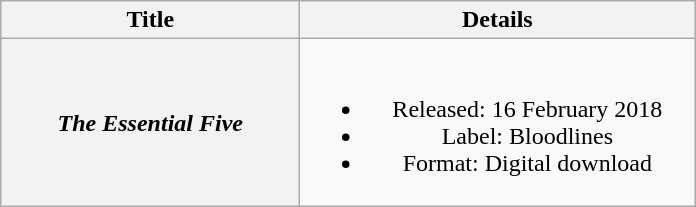<table class="wikitable plainrowheaders" style="text-align:center;" border="1">
<tr>
<th scope="col" style="width:12em;">Title</th>
<th scope="col" style="width:16em;">Details</th>
</tr>
<tr>
<th scope="row"><em>The Essential Five</em></th>
<td><br><ul><li>Released: 16 February 2018</li><li>Label: Bloodlines</li><li>Format: Digital download</li></ul></td>
</tr>
</table>
